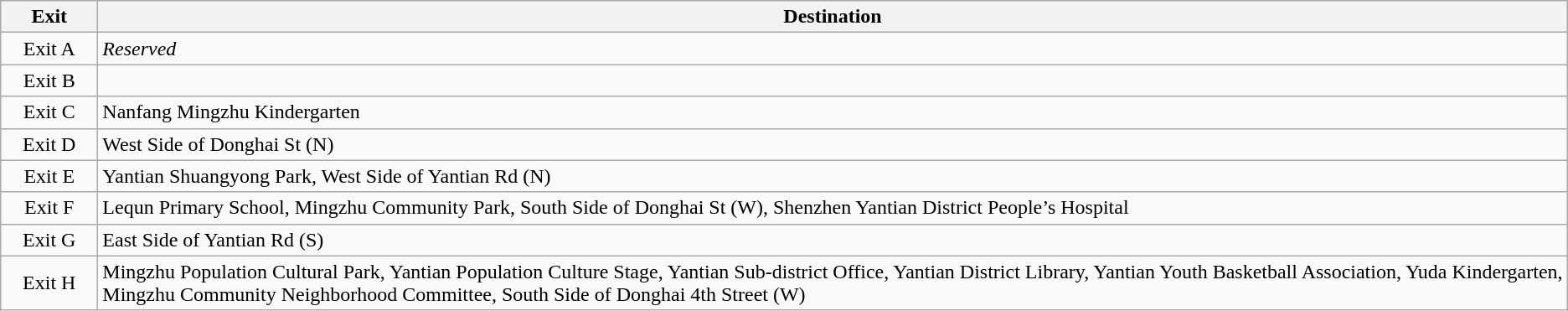<table class="wikitable">
<tr>
<th style="width:70px">Exit</th>
<th>Destination</th>
</tr>
<tr>
<td align="center">Exit A</td>
<td><em>Reserved</em></td>
</tr>
<tr>
<td align="center">Exit B</td>
<td></td>
</tr>
<tr>
<td align="center">Exit C</td>
<td>Nanfang Mingzhu Kindergarten</td>
</tr>
<tr>
<td align="center">Exit D</td>
<td>West Side of Donghai St (N)</td>
</tr>
<tr>
<td align="center">Exit E</td>
<td>Yantian Shuangyong Park, West Side of Yantian Rd (N)</td>
</tr>
<tr>
<td align="center">Exit F</td>
<td>Lequn Primary School, Mingzhu Community Park, South Side of Donghai St (W), Shenzhen Yantian District People’s Hospital</td>
</tr>
<tr>
<td align="center">Exit G</td>
<td>East Side of Yantian Rd (S)</td>
</tr>
<tr>
<td align="center">Exit H</td>
<td>Mingzhu Population Cultural Park, Yantian Population Culture Stage, Yantian Sub-district Office, Yantian District Library, Yantian Youth Basketball Association, Yuda Kindergarten, Mingzhu Community Neighborhood Committee, South Side of Donghai 4th Street (W)</td>
</tr>
</table>
